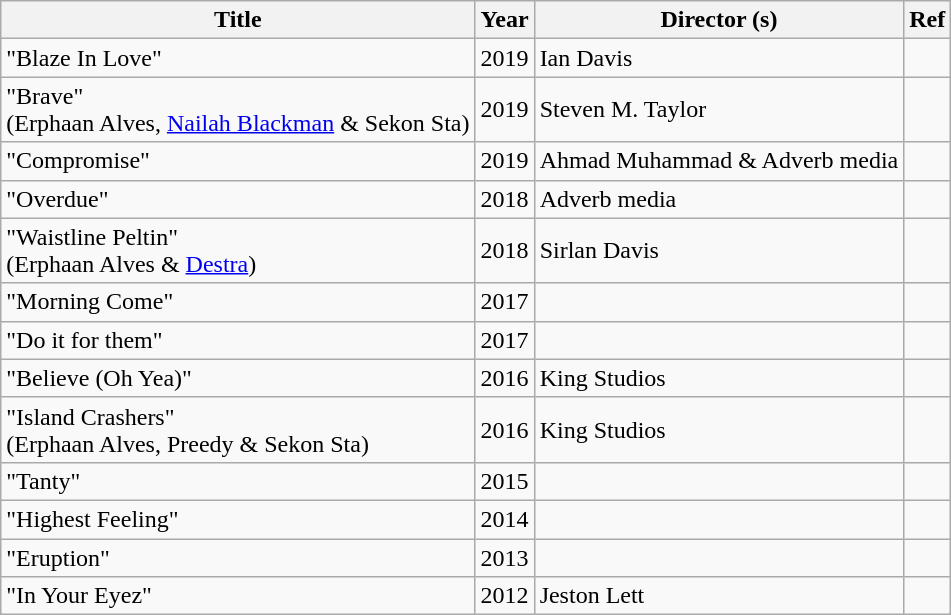<table class="wikitable">
<tr>
<th>Title</th>
<th>Year</th>
<th>Director (s)</th>
<th>Ref</th>
</tr>
<tr>
<td>"Blaze In Love"</td>
<td>2019</td>
<td>Ian Davis</td>
<td></td>
</tr>
<tr>
<td>"Brave"<br>(Erphaan Alves, <a href='#'>Nailah Blackman</a> & Sekon Sta)</td>
<td>2019</td>
<td>Steven M. Taylor</td>
<td></td>
</tr>
<tr>
<td>"Compromise"</td>
<td>2019</td>
<td>Ahmad Muhammad & Adverb media</td>
<td></td>
</tr>
<tr>
<td>"Overdue"</td>
<td>2018</td>
<td>Adverb media</td>
<td></td>
</tr>
<tr>
<td>"Waistline Peltin"<br>(Erphaan Alves & <a href='#'>Destra</a>)</td>
<td>2018</td>
<td>Sirlan Davis</td>
<td></td>
</tr>
<tr>
<td>"Morning Come"</td>
<td>2017</td>
<td></td>
<td></td>
</tr>
<tr>
<td>"Do it for them"</td>
<td>2017</td>
<td></td>
<td></td>
</tr>
<tr>
<td>"Believe (Oh Yea)"</td>
<td>2016</td>
<td>King Studios</td>
<td></td>
</tr>
<tr>
<td>"Island Crashers"<br>(Erphaan Alves, Preedy & Sekon Sta)</td>
<td>2016</td>
<td>King Studios</td>
<td></td>
</tr>
<tr>
<td>"Tanty"</td>
<td>2015</td>
<td></td>
<td></td>
</tr>
<tr>
<td>"Highest Feeling"</td>
<td>2014</td>
<td></td>
<td></td>
</tr>
<tr>
<td>"Eruption"</td>
<td>2013</td>
<td></td>
<td></td>
</tr>
<tr>
<td>"In Your Eyez"</td>
<td>2012</td>
<td>Jeston Lett</td>
<td></td>
</tr>
</table>
